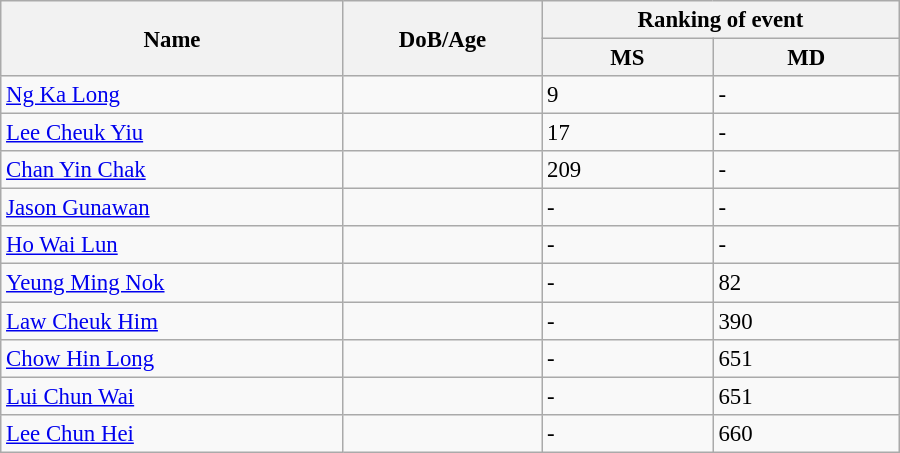<table class="wikitable" style="width:600px; font-size:95%;">
<tr>
<th rowspan="2" align="left">Name</th>
<th rowspan="2" align="left">DoB/Age</th>
<th colspan="2" align="center">Ranking of event</th>
</tr>
<tr>
<th align="left">MS</th>
<th align="left">MD</th>
</tr>
<tr>
<td><a href='#'>Ng Ka Long</a></td>
<td></td>
<td>9</td>
<td>-</td>
</tr>
<tr>
<td><a href='#'>Lee Cheuk Yiu</a></td>
<td></td>
<td>17</td>
<td>-</td>
</tr>
<tr>
<td><a href='#'>Chan Yin Chak</a></td>
<td></td>
<td>209</td>
<td>-</td>
</tr>
<tr>
<td><a href='#'>Jason Gunawan</a></td>
<td></td>
<td>-</td>
<td>-</td>
</tr>
<tr>
<td><a href='#'>Ho Wai Lun</a></td>
<td></td>
<td>-</td>
<td>-</td>
</tr>
<tr>
<td><a href='#'>Yeung Ming Nok</a></td>
<td></td>
<td>-</td>
<td>82</td>
</tr>
<tr>
<td><a href='#'>Law Cheuk Him</a></td>
<td></td>
<td>-</td>
<td>390</td>
</tr>
<tr>
<td><a href='#'>Chow Hin Long</a></td>
<td></td>
<td>-</td>
<td>651</td>
</tr>
<tr>
<td><a href='#'>Lui Chun Wai</a></td>
<td></td>
<td>-</td>
<td>651</td>
</tr>
<tr>
<td><a href='#'>Lee Chun Hei</a></td>
<td></td>
<td>-</td>
<td>660</td>
</tr>
</table>
